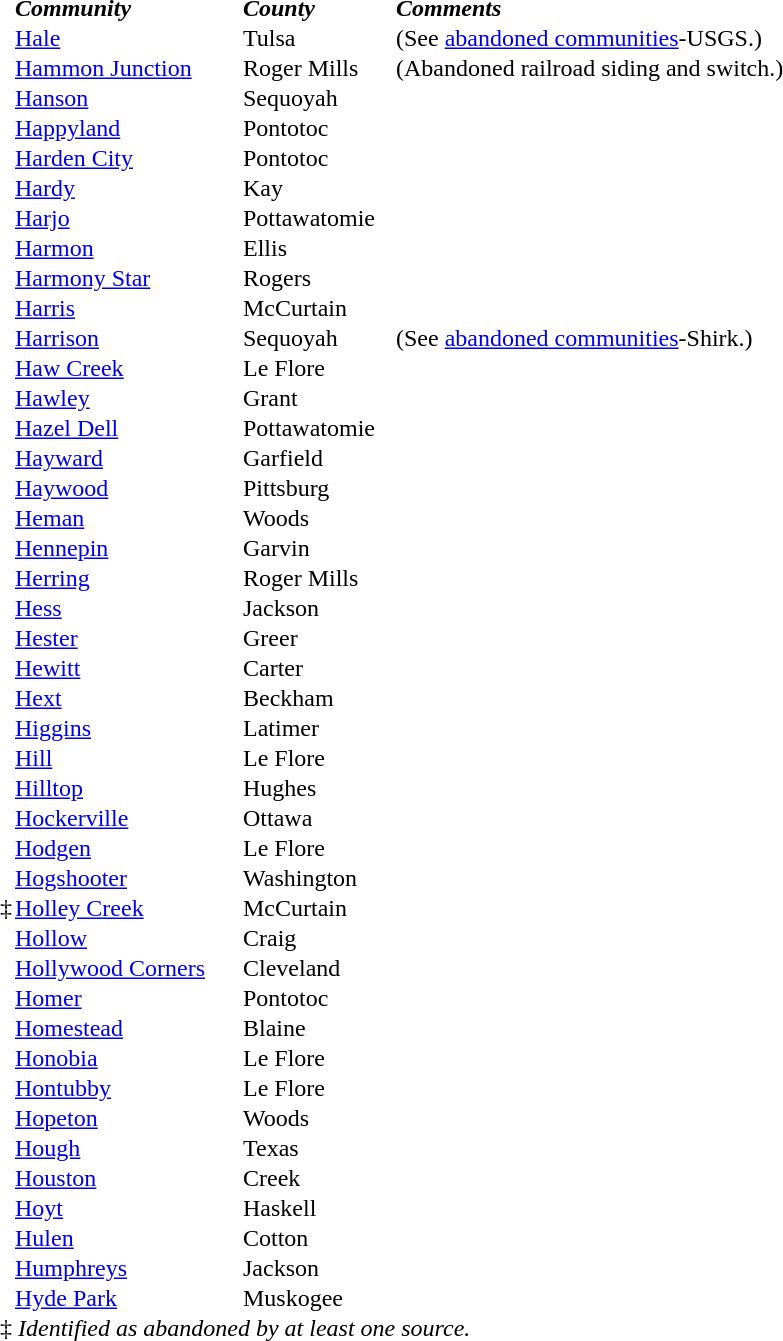<table border="0" cellpadding="0">
<tr>
<td></td>
<td width="150px"><strong><em>Community</em></strong></td>
<td width="100px"><strong><em>County</em></strong></td>
<td width="300px"><strong><em>Comments</em></strong></td>
</tr>
<tr>
<td></td>
<td><a href='#'>Hale</a></td>
<td>Tulsa</td>
<td>(See <a href='#'>abandoned communities</a>-USGS.)</td>
</tr>
<tr valign="top">
<td></td>
<td><a href='#'>Hammon Junction</a></td>
<td>Roger Mills</td>
<td>(Abandoned railroad siding and switch.)</td>
</tr>
<tr>
<td></td>
<td><a href='#'>Hanson</a></td>
<td>Sequoyah</td>
<td></td>
</tr>
<tr>
<td></td>
<td><a href='#'>Happyland</a></td>
<td>Pontotoc</td>
<td></td>
</tr>
<tr>
<td></td>
<td><a href='#'>Harden City</a></td>
<td>Pontotoc</td>
<td></td>
</tr>
<tr>
<td></td>
<td><a href='#'>Hardy</a></td>
<td>Kay</td>
<td></td>
</tr>
<tr>
<td></td>
<td><a href='#'>Harjo</a></td>
<td>Pottawatomie</td>
<td></td>
</tr>
<tr>
<td></td>
<td><a href='#'>Harmon</a></td>
<td>Ellis</td>
<td></td>
</tr>
<tr>
<td></td>
<td><a href='#'>Harmony Star</a></td>
<td>Rogers</td>
<td></td>
</tr>
<tr>
<td></td>
<td><a href='#'>Harris</a></td>
<td>McCurtain</td>
<td></td>
</tr>
<tr valign="top">
<td></td>
<td><a href='#'>Harrison</a></td>
<td>Sequoyah</td>
<td>(See <a href='#'>abandoned communities</a>-Shirk.)</td>
</tr>
<tr>
<td></td>
<td><a href='#'>Haw Creek</a></td>
<td>Le Flore</td>
<td></td>
</tr>
<tr>
<td></td>
<td><a href='#'>Hawley</a></td>
<td>Grant</td>
<td></td>
</tr>
<tr valign="top">
<td></td>
<td><a href='#'>Hazel Dell</a></td>
<td>Pottawatomie</td>
<td></td>
</tr>
<tr>
<td></td>
<td><a href='#'>Hayward</a></td>
<td>Garfield</td>
<td></td>
</tr>
<tr>
<td></td>
<td><a href='#'>Haywood</a></td>
<td>Pittsburg</td>
<td></td>
</tr>
<tr>
<td></td>
<td><a href='#'>Heman</a></td>
<td>Woods</td>
<td></td>
</tr>
<tr>
<td></td>
<td><a href='#'>Hennepin</a></td>
<td>Garvin</td>
<td></td>
</tr>
<tr>
<td></td>
<td><a href='#'>Herring</a></td>
<td>Roger Mills</td>
<td></td>
</tr>
<tr>
<td></td>
<td><a href='#'>Hess</a></td>
<td>Jackson</td>
<td></td>
</tr>
<tr>
<td></td>
<td><a href='#'>Hester</a></td>
<td>Greer</td>
<td></td>
</tr>
<tr>
<td></td>
<td><a href='#'>Hewitt</a></td>
<td>Carter</td>
<td></td>
</tr>
<tr>
<td></td>
<td><a href='#'>Hext</a></td>
<td>Beckham</td>
<td></td>
</tr>
<tr>
<td></td>
<td><a href='#'>Higgins</a></td>
<td>Latimer</td>
<td></td>
</tr>
<tr>
<td></td>
<td><a href='#'>Hill</a></td>
<td>Le Flore</td>
<td></td>
</tr>
<tr>
<td></td>
<td><a href='#'>Hilltop</a></td>
<td>Hughes</td>
<td></td>
</tr>
<tr>
<td></td>
<td><a href='#'>Hockerville</a></td>
<td>Ottawa</td>
<td></td>
</tr>
<tr>
<td></td>
<td><a href='#'>Hodgen</a></td>
<td>Le Flore</td>
<td></td>
</tr>
<tr>
<td></td>
<td><a href='#'>Hogshooter</a></td>
<td>Washington</td>
<td></td>
</tr>
<tr>
<td>‡</td>
<td><a href='#'>Holley Creek</a></td>
<td>McCurtain</td>
<td></td>
</tr>
<tr>
<td></td>
<td><a href='#'>Hollow</a></td>
<td>Craig</td>
<td></td>
</tr>
<tr>
<td></td>
<td><a href='#'>Hollywood Corners</a></td>
<td>Cleveland</td>
<td></td>
</tr>
<tr>
<td></td>
<td><a href='#'>Homer</a></td>
<td>Pontotoc</td>
<td></td>
</tr>
<tr>
<td></td>
<td><a href='#'>Homestead</a></td>
<td>Blaine</td>
<td></td>
</tr>
<tr>
<td></td>
<td><a href='#'>Honobia</a></td>
<td>Le Flore</td>
<td></td>
</tr>
<tr>
<td></td>
<td><a href='#'>Hontubby</a></td>
<td>Le Flore</td>
<td></td>
</tr>
<tr>
<td></td>
<td><a href='#'>Hopeton</a></td>
<td>Woods</td>
<td></td>
</tr>
<tr>
<td></td>
<td><a href='#'>Hough</a></td>
<td>Texas</td>
<td></td>
</tr>
<tr>
<td></td>
<td><a href='#'>Houston</a></td>
<td>Creek</td>
<td></td>
</tr>
<tr>
<td></td>
<td><a href='#'>Hoyt</a></td>
<td>Haskell</td>
<td></td>
</tr>
<tr>
<td></td>
<td><a href='#'>Hulen</a></td>
<td>Cotton</td>
<td></td>
</tr>
<tr>
<td></td>
<td><a href='#'>Humphreys</a></td>
<td>Jackson</td>
<td></td>
</tr>
<tr>
<td></td>
<td><a href='#'>Hyde Park</a></td>
<td>Muskogee</td>
<td></td>
</tr>
<tr>
<td colspan="4">‡ <em>Identified as abandoned by at least one source.</em></td>
</tr>
</table>
